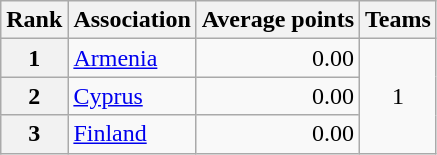<table class="wikitable">
<tr>
<th>Rank</th>
<th>Association</th>
<th>Average points</th>
<th>Teams</th>
</tr>
<tr>
<th>1</th>
<td> <a href='#'>Armenia</a></td>
<td align=right>0.00</td>
<td rowspan="3" align="center">1</td>
</tr>
<tr>
<th>2</th>
<td> <a href='#'>Cyprus</a></td>
<td align=right>0.00</td>
</tr>
<tr>
<th>3</th>
<td> <a href='#'>Finland</a></td>
<td align=right>0.00</td>
</tr>
</table>
